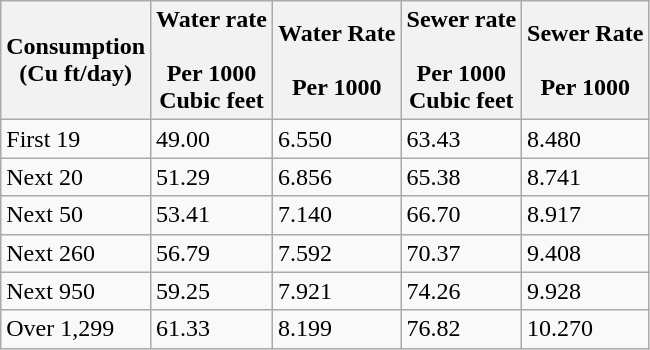<table class="wikitable">
<tr>
<th>Consumption<br>(Cu ft/day)</th>
<th>Water rate<br><br>Per 1000<br>
Cubic feet</th>
<th>Water Rate<br><br>Per 1000<br></th>
<th>Sewer rate<br><br>Per 1000<br>
Cubic feet</th>
<th>Sewer Rate<br><br>Per 1000<br></th>
</tr>
<tr>
<td>First 19</td>
<td>49.00</td>
<td>6.550</td>
<td>63.43</td>
<td>8.480</td>
</tr>
<tr>
<td>Next 20</td>
<td>51.29</td>
<td>6.856</td>
<td>65.38</td>
<td>8.741</td>
</tr>
<tr>
<td>Next 50</td>
<td>53.41</td>
<td>7.140</td>
<td>66.70</td>
<td>8.917</td>
</tr>
<tr>
<td>Next 260</td>
<td>56.79</td>
<td>7.592</td>
<td>70.37</td>
<td>9.408</td>
</tr>
<tr>
<td>Next 950</td>
<td>59.25</td>
<td>7.921</td>
<td>74.26</td>
<td>9.928</td>
</tr>
<tr>
<td>Over 1,299</td>
<td>61.33</td>
<td>8.199</td>
<td>76.82</td>
<td>10.270</td>
</tr>
</table>
